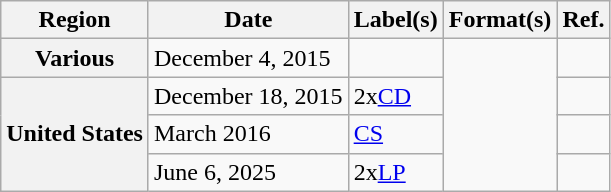<table class="wikitable plainrowheaders">
<tr>
<th scope="col">Region</th>
<th scope="col">Date</th>
<th scope="col">Label(s)</th>
<th scope="col">Format(s)</th>
<th scope="col">Ref.</th>
</tr>
<tr>
<th scope="row">Various</th>
<td>December 4, 2015</td>
<td></td>
<td rowspan="4"></td>
<td></td>
</tr>
<tr>
<th scope="row" rowspan="3">United States</th>
<td>December 18, 2015</td>
<td>2x<a href='#'>CD</a></td>
<td></td>
</tr>
<tr>
<td>March 2016</td>
<td><a href='#'>CS</a></td>
<td></td>
</tr>
<tr>
<td>June 6, 2025</td>
<td>2x<a href='#'>LP</a></td>
<td></td>
</tr>
</table>
